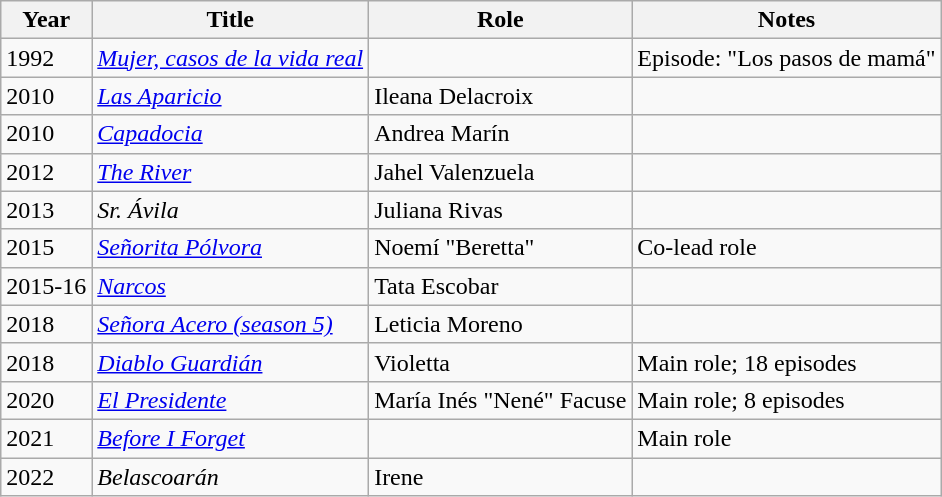<table class="wikitable">
<tr>
<th>Year</th>
<th>Title</th>
<th>Role</th>
<th>Notes</th>
</tr>
<tr>
<td>1992</td>
<td><em><a href='#'>Mujer, casos de la vida real </a></em></td>
<td></td>
<td>Episode: "Los pasos de mamá"</td>
</tr>
<tr>
<td>2010</td>
<td><em><a href='#'>Las Aparicio</a></em></td>
<td>Ileana Delacroix</td>
<td></td>
</tr>
<tr>
<td>2010</td>
<td><em><a href='#'>Capadocia</a></em></td>
<td>Andrea Marín</td>
<td></td>
</tr>
<tr>
<td>2012</td>
<td><em><a href='#'>The River</a></em></td>
<td>Jahel Valenzuela</td>
<td></td>
</tr>
<tr>
<td>2013</td>
<td><em>Sr. Ávila</em></td>
<td>Juliana Rivas</td>
<td></td>
</tr>
<tr>
<td>2015</td>
<td><em><a href='#'>Señorita Pólvora</a></em></td>
<td>Noemí "Beretta"</td>
<td>Co-lead role</td>
</tr>
<tr>
<td>2015-16</td>
<td><em><a href='#'>Narcos</a></em></td>
<td>Tata Escobar</td>
<td></td>
</tr>
<tr>
<td>2018</td>
<td><em><a href='#'>Señora Acero (season 5)</a></em></td>
<td>Leticia Moreno</td>
</tr>
<tr>
<td>2018</td>
<td><em><a href='#'>Diablo Guardián</a></em></td>
<td>Violetta</td>
<td>Main role; 18 episodes</td>
</tr>
<tr>
<td>2020</td>
<td><em><a href='#'>El Presidente</a></em></td>
<td>María Inés "Nené" Facuse</td>
<td>Main role; 8 episodes</td>
</tr>
<tr>
<td>2021</td>
<td><em><a href='#'>Before I Forget</a></em></td>
<td></td>
<td>Main role</td>
</tr>
<tr>
<td>2022</td>
<td><em>Belascoarán</em></td>
<td>Irene</td>
<td></td>
</tr>
</table>
